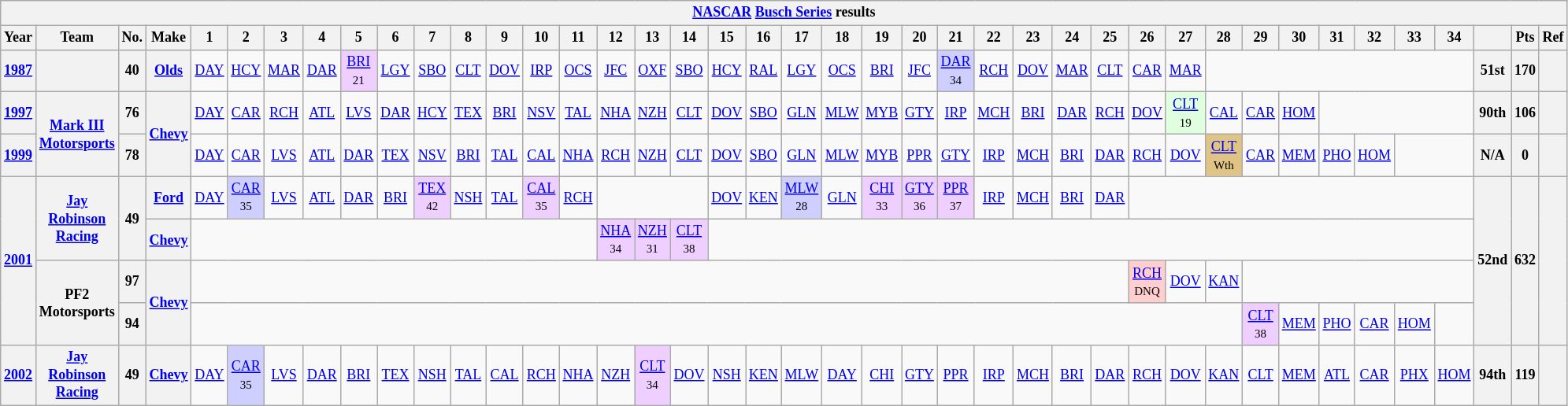<table class="wikitable" style="text-align:center; font-size:75%">
<tr>
<th colspan=45><a href='#'>NASCAR</a> <a href='#'>Busch Series</a> results</th>
</tr>
<tr>
<th>Year</th>
<th>Team</th>
<th>No.</th>
<th>Make</th>
<th>1</th>
<th>2</th>
<th>3</th>
<th>4</th>
<th>5</th>
<th>6</th>
<th>7</th>
<th>8</th>
<th>9</th>
<th>10</th>
<th>11</th>
<th>12</th>
<th>13</th>
<th>14</th>
<th>15</th>
<th>16</th>
<th>17</th>
<th>18</th>
<th>19</th>
<th>20</th>
<th>21</th>
<th>22</th>
<th>23</th>
<th>24</th>
<th>25</th>
<th>26</th>
<th>27</th>
<th>28</th>
<th>29</th>
<th>30</th>
<th>31</th>
<th>32</th>
<th>33</th>
<th>34</th>
<th></th>
<th>Pts</th>
<th>Ref</th>
</tr>
<tr>
<th><a href='#'>1987</a></th>
<th></th>
<th>40</th>
<th><a href='#'>Olds</a></th>
<td><a href='#'>DAY</a></td>
<td><a href='#'>HCY</a></td>
<td><a href='#'>MAR</a></td>
<td><a href='#'>DAR</a></td>
<td style="background:#EFCFFF;"><a href='#'>BRI</a><br><small>21</small></td>
<td><a href='#'>LGY</a></td>
<td><a href='#'>SBO</a></td>
<td><a href='#'>CLT</a></td>
<td><a href='#'>DOV</a></td>
<td><a href='#'>IRP</a></td>
<td><a href='#'>OCS</a></td>
<td><a href='#'>JFC</a></td>
<td><a href='#'>OXF</a></td>
<td><a href='#'>SBO</a></td>
<td><a href='#'>HCY</a></td>
<td><a href='#'>RAL</a></td>
<td><a href='#'>LGY</a></td>
<td><a href='#'>OCS</a></td>
<td><a href='#'>BRI</a></td>
<td><a href='#'>JFC</a></td>
<td style="background:#CFCFFF;"><a href='#'>DAR</a><br><small>34</small></td>
<td><a href='#'>RCH</a></td>
<td><a href='#'>DOV</a></td>
<td><a href='#'>MAR</a></td>
<td><a href='#'>CLT</a></td>
<td><a href='#'>CAR</a></td>
<td><a href='#'>MAR</a></td>
<td colspan=7></td>
<th>51st</th>
<th>170</th>
<th></th>
</tr>
<tr>
<th><a href='#'>1997</a></th>
<th rowspan=2><a href='#'>Mark III Motorsports</a></th>
<th>76</th>
<th rowspan=2><a href='#'>Chevy</a></th>
<td><a href='#'>DAY</a></td>
<td><a href='#'>CAR</a></td>
<td><a href='#'>RCH</a></td>
<td><a href='#'>ATL</a></td>
<td><a href='#'>LVS</a></td>
<td><a href='#'>DAR</a></td>
<td><a href='#'>HCY</a></td>
<td><a href='#'>TEX</a></td>
<td><a href='#'>BRI</a></td>
<td><a href='#'>NSV</a></td>
<td><a href='#'>TAL</a></td>
<td><a href='#'>NHA</a></td>
<td><a href='#'>NZH</a></td>
<td><a href='#'>CLT</a></td>
<td><a href='#'>DOV</a></td>
<td><a href='#'>SBO</a></td>
<td><a href='#'>GLN</a></td>
<td><a href='#'>MLW</a></td>
<td><a href='#'>MYB</a></td>
<td><a href='#'>GTY</a></td>
<td><a href='#'>IRP</a></td>
<td><a href='#'>MCH</a></td>
<td><a href='#'>BRI</a></td>
<td><a href='#'>DAR</a></td>
<td><a href='#'>RCH</a></td>
<td><a href='#'>DOV</a></td>
<td style="background:#DFFFDF;"><a href='#'>CLT</a><br><small>19</small></td>
<td><a href='#'>CAL</a></td>
<td><a href='#'>CAR</a></td>
<td><a href='#'>HOM</a></td>
<td colspan=4></td>
<th>90th</th>
<th>106</th>
<th></th>
</tr>
<tr>
<th><a href='#'>1999</a></th>
<th>78</th>
<td><a href='#'>DAY</a></td>
<td><a href='#'>CAR</a></td>
<td><a href='#'>LVS</a></td>
<td><a href='#'>ATL</a></td>
<td><a href='#'>DAR</a></td>
<td><a href='#'>TEX</a></td>
<td><a href='#'>NSV</a></td>
<td><a href='#'>BRI</a></td>
<td><a href='#'>TAL</a></td>
<td><a href='#'>CAL</a></td>
<td><a href='#'>NHA</a></td>
<td><a href='#'>RCH</a></td>
<td><a href='#'>NZH</a></td>
<td><a href='#'>CLT</a></td>
<td><a href='#'>DOV</a></td>
<td><a href='#'>SBO</a></td>
<td><a href='#'>GLN</a></td>
<td><a href='#'>MLW</a></td>
<td><a href='#'>MYB</a></td>
<td><a href='#'>PPR</a></td>
<td><a href='#'>GTY</a></td>
<td><a href='#'>IRP</a></td>
<td><a href='#'>MCH</a></td>
<td><a href='#'>BRI</a></td>
<td><a href='#'>DAR</a></td>
<td><a href='#'>RCH</a></td>
<td><a href='#'>DOV</a></td>
<td style="background:#DFC484;"><a href='#'>CLT</a><br><small>Wth</small></td>
<td><a href='#'>CAR</a></td>
<td><a href='#'>MEM</a></td>
<td><a href='#'>PHO</a></td>
<td><a href='#'>HOM</a></td>
<td colspan=2></td>
<th>N/A</th>
<th>0</th>
<th></th>
</tr>
<tr>
<th rowspan=4><a href='#'>2001</a></th>
<th rowspan=2><a href='#'>Jay Robinson Racing</a></th>
<th rowspan=2>49</th>
<th><a href='#'>Ford</a></th>
<td><a href='#'>DAY</a></td>
<td style="background:#CFCFFF;"><a href='#'>CAR</a><br><small>35</small></td>
<td><a href='#'>LVS</a></td>
<td><a href='#'>ATL</a></td>
<td><a href='#'>DAR</a></td>
<td><a href='#'>BRI</a></td>
<td style="background:#EFCFFF;"><a href='#'>TEX</a><br><small>42</small></td>
<td><a href='#'>NSH</a></td>
<td><a href='#'>TAL</a></td>
<td style="background:#EFCFFF;"><a href='#'>CAL</a><br><small>35</small></td>
<td><a href='#'>RCH</a></td>
<td colspan=3></td>
<td><a href='#'>DOV</a></td>
<td><a href='#'>KEN</a></td>
<td style="background:#CFCFFF;"><a href='#'>MLW</a><br><small>28</small></td>
<td><a href='#'>GLN</a></td>
<td style="background:#EFCFFF;"><a href='#'>CHI</a><br><small>33</small></td>
<td style="background:#EFCFFF;"><a href='#'>GTY</a><br><small>36</small></td>
<td style="background:#EFCFFF;"><a href='#'>PPR</a><br><small>37</small></td>
<td><a href='#'>IRP</a></td>
<td><a href='#'>MCH</a></td>
<td><a href='#'>BRI</a></td>
<td><a href='#'>DAR</a></td>
<td colspan=9></td>
<th rowspan=4>52nd</th>
<th rowspan=4>632</th>
<th rowspan=4></th>
</tr>
<tr>
<th><a href='#'>Chevy</a></th>
<td colspan=11></td>
<td style="background:#EFCFFF;"><a href='#'>NHA</a><br><small>34</small></td>
<td style="background:#EFCFFF;"><a href='#'>NZH</a><br><small>31</small></td>
<td style="background:#EFCFFF;"><a href='#'>CLT</a><br><small>38</small></td>
<td colspan=20></td>
</tr>
<tr>
<th rowspan=2>PF2 Motorsports</th>
<th>97</th>
<th rowspan=2><a href='#'>Chevy</a></th>
<td colspan=25></td>
<td style="background:#FFCFCF;"><a href='#'>RCH</a><br><small>DNQ</small></td>
<td><a href='#'>DOV</a></td>
<td><a href='#'>KAN</a></td>
<td colspan=6></td>
</tr>
<tr>
<th>94</th>
<td colspan=28></td>
<td style="background:#EFCFFF;"><a href='#'>CLT</a><br><small>38</small></td>
<td><a href='#'>MEM</a></td>
<td><a href='#'>PHO</a></td>
<td><a href='#'>CAR</a></td>
<td><a href='#'>HOM</a></td>
<td></td>
</tr>
<tr>
<th><a href='#'>2002</a></th>
<th><a href='#'>Jay Robinson Racing</a></th>
<th>49</th>
<th><a href='#'>Chevy</a></th>
<td><a href='#'>DAY</a></td>
<td style="background:#CFCFFF;"><a href='#'>CAR</a><br><small>35</small></td>
<td><a href='#'>LVS</a></td>
<td><a href='#'>DAR</a></td>
<td><a href='#'>BRI</a></td>
<td><a href='#'>TEX</a></td>
<td><a href='#'>NSH</a></td>
<td><a href='#'>TAL</a></td>
<td><a href='#'>CAL</a></td>
<td><a href='#'>RCH</a></td>
<td><a href='#'>NHA</a></td>
<td><a href='#'>NZH</a></td>
<td style="background:#EFCFFF;"><a href='#'>CLT</a><br><small>34</small></td>
<td><a href='#'>DOV</a></td>
<td><a href='#'>NSH</a></td>
<td><a href='#'>KEN</a></td>
<td><a href='#'>MLW</a></td>
<td><a href='#'>DAY</a></td>
<td><a href='#'>CHI</a></td>
<td><a href='#'>GTY</a></td>
<td><a href='#'>PPR</a></td>
<td><a href='#'>IRP</a></td>
<td><a href='#'>MCH</a></td>
<td><a href='#'>BRI</a></td>
<td><a href='#'>DAR</a></td>
<td><a href='#'>RCH</a></td>
<td><a href='#'>DOV</a></td>
<td><a href='#'>KAN</a></td>
<td><a href='#'>CLT</a></td>
<td><a href='#'>MEM</a></td>
<td><a href='#'>ATL</a></td>
<td><a href='#'>CAR</a></td>
<td><a href='#'>PHX</a></td>
<td><a href='#'>HOM</a></td>
<th>94th</th>
<th>119</th>
<th></th>
</tr>
</table>
